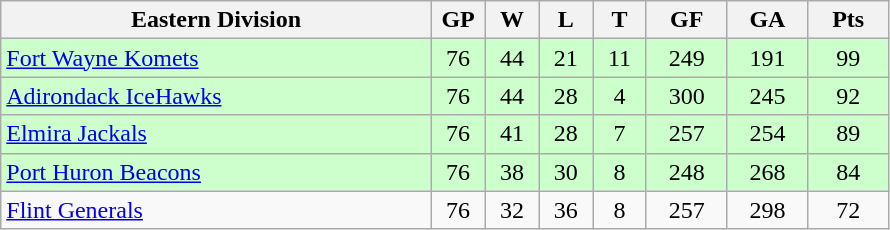<table class="wikitable">
<tr>
<th width="40%" bgcolor="#e0e0e0">Eastern Division</th>
<th width="5%" bgcolor="#e0e0e0">GP</th>
<th width="5%" bgcolor="#e0e0e0">W</th>
<th width="5%" bgcolor="#e0e0e0">L</th>
<th width="5%" bgcolor="#e0e0e0">T</th>
<th width="7.5%" bgcolor="#e0e0e0">GF</th>
<th width="7.5%" bgcolor="#e0e0e0">GA</th>
<th width="7.5%" bgcolor="#e0e0e0">Pts</th>
</tr>
<tr align="center" bgcolor="#CCFFCC">
<td align="left"><a href='#'>Fort Wayne Komets</a></td>
<td>76</td>
<td>44</td>
<td>21</td>
<td>11</td>
<td>249</td>
<td>191</td>
<td>99</td>
</tr>
<tr align="center" bgcolor="#CCFFCC">
<td align="left"><a href='#'>Adirondack IceHawks</a></td>
<td>76</td>
<td>44</td>
<td>28</td>
<td>4</td>
<td>300</td>
<td>245</td>
<td>92</td>
</tr>
<tr align="center" bgcolor="#CCFFCC">
<td align="left"><a href='#'>Elmira Jackals</a></td>
<td>76</td>
<td>41</td>
<td>28</td>
<td>7</td>
<td>257</td>
<td>254</td>
<td>89</td>
</tr>
<tr align="center" bgcolor="#CCFFCC">
<td align="left"><a href='#'>Port Huron Beacons</a></td>
<td>76</td>
<td>38</td>
<td>30</td>
<td>8</td>
<td>248</td>
<td>268</td>
<td>84</td>
</tr>
<tr align="center">
<td align="left"><a href='#'>Flint Generals</a></td>
<td>76</td>
<td>32</td>
<td>36</td>
<td>8</td>
<td>257</td>
<td>298</td>
<td>72</td>
</tr>
</table>
